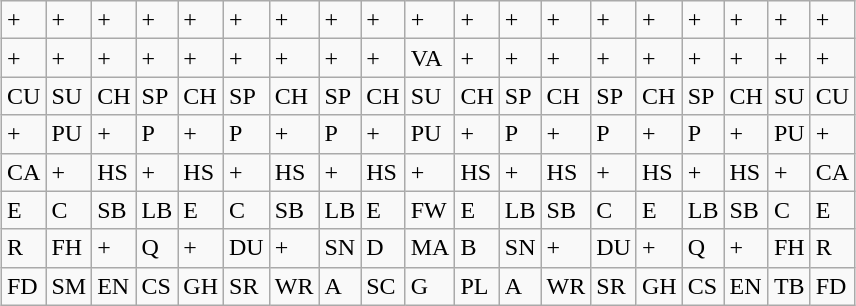<table class=wikitable style="margin: 1em auto;">
<tr>
<td>+</td>
<td>+</td>
<td>+</td>
<td>+</td>
<td>+</td>
<td>+</td>
<td>+</td>
<td>+</td>
<td>+</td>
<td>+</td>
<td>+</td>
<td>+</td>
<td>+</td>
<td>+</td>
<td>+</td>
<td>+</td>
<td>+</td>
<td>+</td>
<td>+</td>
</tr>
<tr>
<td>+</td>
<td>+</td>
<td>+</td>
<td>+</td>
<td>+</td>
<td>+</td>
<td>+</td>
<td>+</td>
<td>+</td>
<td>VA</td>
<td>+</td>
<td>+</td>
<td>+</td>
<td>+</td>
<td>+</td>
<td>+</td>
<td>+</td>
<td>+</td>
<td>+</td>
</tr>
<tr>
<td>CU</td>
<td>SU</td>
<td>CH</td>
<td>SP</td>
<td>CH</td>
<td>SP</td>
<td>CH</td>
<td>SP</td>
<td>CH</td>
<td>SU</td>
<td>CH</td>
<td>SP</td>
<td>CH</td>
<td>SP</td>
<td>CH</td>
<td>SP</td>
<td>CH</td>
<td>SU</td>
<td>CU</td>
</tr>
<tr>
<td>+</td>
<td>PU</td>
<td>+</td>
<td>P</td>
<td>+</td>
<td>P</td>
<td>+</td>
<td>P</td>
<td>+</td>
<td>PU</td>
<td>+</td>
<td>P</td>
<td>+</td>
<td>P</td>
<td>+</td>
<td>P</td>
<td>+</td>
<td>PU</td>
<td>+</td>
</tr>
<tr>
<td>CA</td>
<td>+</td>
<td>HS</td>
<td>+</td>
<td>HS</td>
<td>+</td>
<td>HS</td>
<td>+</td>
<td>HS</td>
<td>+</td>
<td>HS</td>
<td>+</td>
<td>HS</td>
<td>+</td>
<td>HS</td>
<td>+</td>
<td>HS</td>
<td>+</td>
<td>CA</td>
</tr>
<tr>
<td>E</td>
<td>C</td>
<td>SB</td>
<td>LB</td>
<td>E</td>
<td>C</td>
<td>SB</td>
<td>LB</td>
<td>E</td>
<td>FW</td>
<td>E</td>
<td>LB</td>
<td>SB</td>
<td>C</td>
<td>E</td>
<td>LB</td>
<td>SB</td>
<td>C</td>
<td>E</td>
</tr>
<tr>
<td>R</td>
<td>FH</td>
<td>+</td>
<td>Q</td>
<td>+</td>
<td>DU</td>
<td>+</td>
<td>SN</td>
<td>D</td>
<td>MA</td>
<td>B</td>
<td>SN</td>
<td>+</td>
<td>DU</td>
<td>+</td>
<td>Q</td>
<td>+</td>
<td>FH</td>
<td>R</td>
</tr>
<tr>
<td>FD</td>
<td>SM</td>
<td>EN</td>
<td>CS</td>
<td>GH</td>
<td>SR</td>
<td>WR</td>
<td>A</td>
<td>SC</td>
<td>G</td>
<td>PL</td>
<td>A</td>
<td>WR</td>
<td>SR</td>
<td>GH</td>
<td>CS</td>
<td>EN</td>
<td>TB</td>
<td>FD</td>
</tr>
</table>
